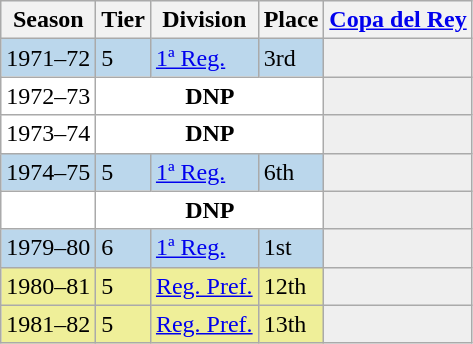<table class="wikitable">
<tr style="background:#f0f6fa;">
<th>Season</th>
<th>Tier</th>
<th>Division</th>
<th>Place</th>
<th><a href='#'>Copa del Rey</a></th>
</tr>
<tr>
<td style="background:#BBD7EC;">1971–72</td>
<td style="background:#BBD7EC;">5</td>
<td style="background:#BBD7EC;"><a href='#'>1ª Reg.</a></td>
<td style="background:#BBD7EC;">3rd</td>
<td style="background:#efefef;"></td>
</tr>
<tr>
<td style="background:#FFFFFF;">1972–73</td>
<th style="background:#FFFFFF;" colspan="3">DNP</th>
<th style="background:#efefef;"></th>
</tr>
<tr>
<td style="background:#FFFFFF;">1973–74</td>
<th style="background:#FFFFFF;" colspan="3">DNP</th>
<th style="background:#efefef;"></th>
</tr>
<tr>
<td style="background:#BBD7EC;">1974–75</td>
<td style="background:#BBD7EC;">5</td>
<td style="background:#BBD7EC;"><a href='#'>1ª Reg.</a></td>
<td style="background:#BBD7EC;">6th</td>
<td style="background:#efefef;"></td>
</tr>
<tr>
<td style="background:#FFFFFF;"></td>
<th style="background:#FFFFFF;" colspan="3">DNP</th>
<th style="background:#efefef;"></th>
</tr>
<tr>
<td style="background:#BBD7EC;">1979–80</td>
<td style="background:#BBD7EC;">6</td>
<td style="background:#BBD7EC;"><a href='#'>1ª Reg.</a></td>
<td style="background:#BBD7EC;">1st</td>
<td style="background:#efefef;"></td>
</tr>
<tr>
<td style="background:#EFEF99;">1980–81</td>
<td style="background:#EFEF99;">5</td>
<td style="background:#EFEF99;"><a href='#'>Reg. Pref.</a></td>
<td style="background:#EFEF99;">12th</td>
<th style="background:#efefef;"></th>
</tr>
<tr>
<td style="background:#EFEF99;">1981–82</td>
<td style="background:#EFEF99;">5</td>
<td style="background:#EFEF99;"><a href='#'>Reg. Pref.</a></td>
<td style="background:#EFEF99;">13th</td>
<th style="background:#efefef;"></th>
</tr>
</table>
